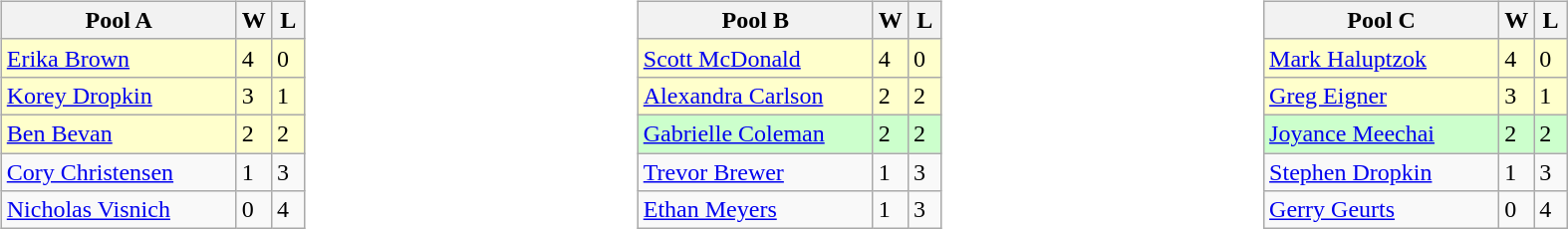<table table>
<tr>
<td width=10% valign="top"><br><table class="wikitable">
<tr>
<th width=150>Pool A</th>
<th width=15>W</th>
<th width=15>L</th>
</tr>
<tr bgcolor=#ffffcc>
<td> <a href='#'>Erika Brown</a></td>
<td>4</td>
<td>0</td>
</tr>
<tr bgcolor=#ffffcc>
<td> <a href='#'>Korey Dropkin</a></td>
<td>3</td>
<td>1</td>
</tr>
<tr bgcolor=#ffffcc>
<td> <a href='#'>Ben Bevan</a></td>
<td>2</td>
<td>2</td>
</tr>
<tr>
<td> <a href='#'>Cory Christensen</a></td>
<td>1</td>
<td>3</td>
</tr>
<tr>
<td> <a href='#'>Nicholas Visnich</a></td>
<td>0</td>
<td>4</td>
</tr>
</table>
</td>
<td width=10% valign="top"><br><table class="wikitable">
<tr>
<th width=150>Pool B</th>
<th width=15>W</th>
<th width=15>L</th>
</tr>
<tr bgcolor=#ffffcc>
<td> <a href='#'>Scott McDonald</a></td>
<td>4</td>
<td>0</td>
</tr>
<tr bgcolor=#ffffcc>
<td> <a href='#'>Alexandra Carlson</a></td>
<td>2</td>
<td>2</td>
</tr>
<tr bgcolor=#ccffcc>
<td> <a href='#'>Gabrielle Coleman</a></td>
<td>2</td>
<td>2</td>
</tr>
<tr>
<td> <a href='#'>Trevor Brewer</a></td>
<td>1</td>
<td>3</td>
</tr>
<tr>
<td> <a href='#'>Ethan Meyers</a></td>
<td>1</td>
<td>3</td>
</tr>
</table>
</td>
<td width=10% valign="top"><br><table class="wikitable">
<tr>
<th width=150>Pool C</th>
<th width=15>W</th>
<th width=15>L</th>
</tr>
<tr bgcolor=#ffffcc>
<td> <a href='#'>Mark Haluptzok</a></td>
<td>4</td>
<td>0</td>
</tr>
<tr bgcolor=#ffffcc>
<td> <a href='#'>Greg Eigner</a></td>
<td>3</td>
<td>1</td>
</tr>
<tr bgcolor=#ccffcc>
<td> <a href='#'>Joyance Meechai</a></td>
<td>2</td>
<td>2</td>
</tr>
<tr>
<td> <a href='#'>Stephen Dropkin</a></td>
<td>1</td>
<td>3</td>
</tr>
<tr>
<td> <a href='#'>Gerry Geurts</a></td>
<td>0</td>
<td>4</td>
</tr>
</table>
</td>
</tr>
</table>
